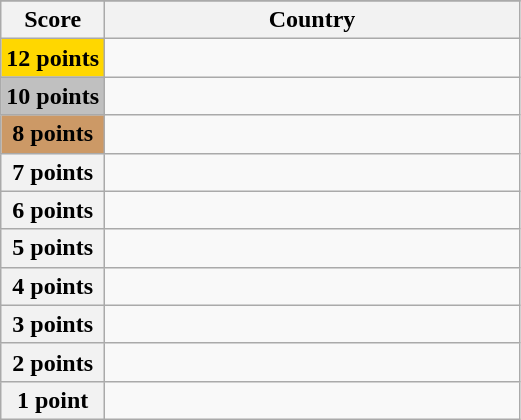<table class="wikitable">
<tr>
</tr>
<tr>
<th scope="col" width="20%">Score</th>
<th scope="col">Country</th>
</tr>
<tr>
<th scope="row" style="background:gold">12 points</th>
<td></td>
</tr>
<tr>
<th scope="row" style="background:silver">10 points</th>
<td></td>
</tr>
<tr>
<th scope="row" style="background:#CC9966">8 points</th>
<td></td>
</tr>
<tr>
<th scope="row">7 points</th>
<td></td>
</tr>
<tr>
<th scope="row">6 points</th>
<td></td>
</tr>
<tr>
<th scope="row">5 points</th>
<td></td>
</tr>
<tr>
<th scope="row">4 points</th>
<td></td>
</tr>
<tr>
<th scope="row">3 points</th>
<td></td>
</tr>
<tr>
<th scope="row">2 points</th>
<td></td>
</tr>
<tr>
<th scope="row">1 point</th>
<td></td>
</tr>
</table>
